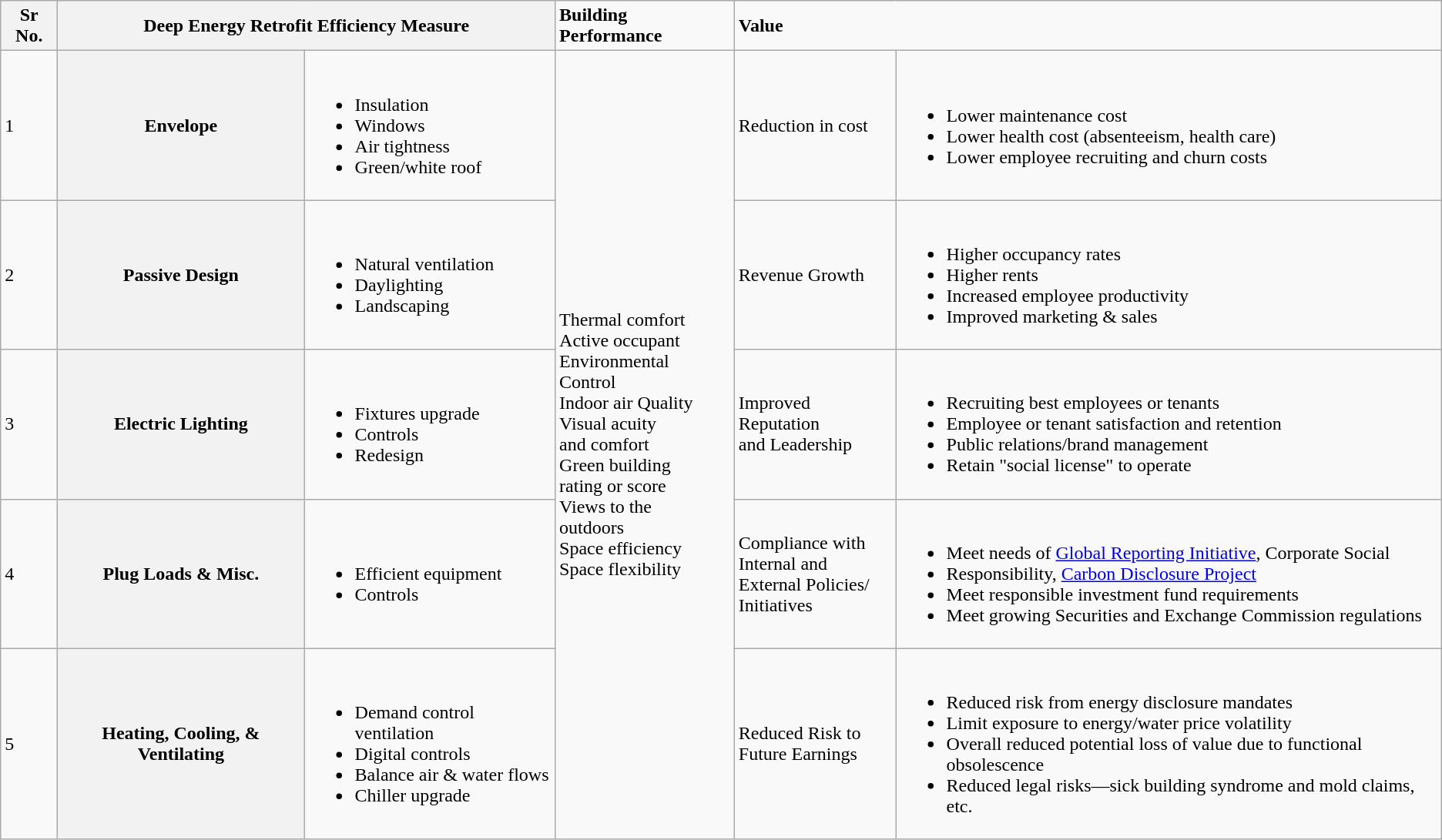<table class="wikitable">
<tr>
<th>Sr No.</th>
<th colspan="2">Deep Energy Retrofit Efficiency Measure</th>
<td><strong>Building Performance</strong></td>
<td colspan="2"><strong>Value</strong></td>
</tr>
<tr>
<td>1</td>
<th>Envelope</th>
<td><br><ul><li>Insulation</li><li>Windows</li><li>Air tightness</li><li>Green/white roof</li></ul></td>
<td rowspan="5">Thermal comfort<br>Active occupant<br>Environmental Control<br>Indoor air Quality<br>Visual acuity<br>and comfort<br>Green building<br>rating or score<br>Views to the<br>outdoors<br>Space efficiency<br>Space flexibility</td>
<td>Reduction in cost</td>
<td><br><ul><li>Lower maintenance cost</li><li>Lower health cost (absenteeism, health care)</li><li>Lower employee recruiting and churn costs</li></ul></td>
</tr>
<tr>
<td>2</td>
<th>Passive Design</th>
<td><br><ul><li>Natural ventilation</li><li>Daylighting</li><li>Landscaping</li></ul></td>
<td>Revenue Growth</td>
<td><br><ul><li>Higher occupancy rates</li><li>Higher rents</li><li>Increased employee productivity</li><li>Improved marketing & sales</li></ul></td>
</tr>
<tr>
<td>3</td>
<th>Electric Lighting</th>
<td><br><ul><li>Fixtures upgrade</li><li>Controls</li><li>Redesign</li></ul></td>
<td>Improved Reputation<br>and Leadership</td>
<td><br><ul><li>Recruiting best employees or tenants</li><li>Employee or tenant satisfaction and retention</li><li>Public relations/brand management</li><li>Retain "social license" to operate</li></ul></td>
</tr>
<tr>
<td>4</td>
<th>Plug Loads & Misc.</th>
<td><br><ul><li>Efficient equipment</li><li>Controls</li></ul></td>
<td>Compliance with<br>Internal and<br>External Policies/<br>Initiatives</td>
<td><br><ul><li>Meet needs of <a href='#'>Global Reporting Initiative</a>, Corporate Social</li><li>Responsibility, <a href='#'>Carbon Disclosure Project</a></li><li>Meet responsible investment fund requirements</li><li>Meet growing Securities and Exchange Commission regulations</li></ul></td>
</tr>
<tr>
<td>5</td>
<th>Heating, Cooling, & Ventilating</th>
<td><br><ul><li>Demand control ventilation</li><li>Digital controls</li><li>Balance air & water flows</li><li>Chiller upgrade</li></ul></td>
<td>Reduced Risk to<br>Future Earnings</td>
<td><br><ul><li>Reduced risk from energy disclosure mandates</li><li>Limit exposure to energy/water price volatility</li><li>Overall reduced potential loss of value due to functional obsolescence</li><li>Reduced legal risks—sick building syndrome and mold claims, etc.</li></ul></td>
</tr>
</table>
